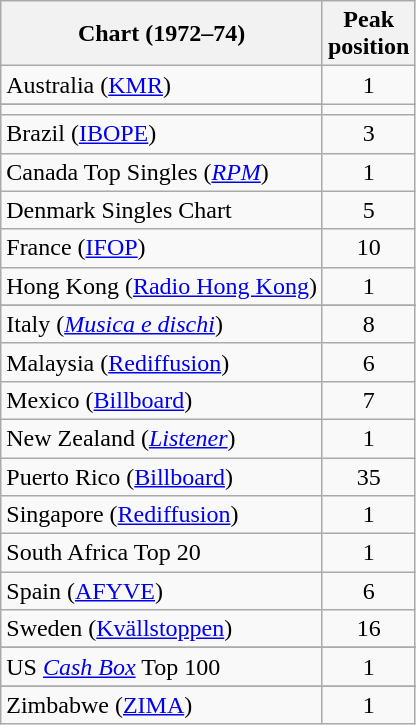<table class="wikitable sortable">
<tr>
<th scope="col">Chart (1972–74)</th>
<th scope="col">Peak<br> position</th>
</tr>
<tr>
<td>Australia (<a href='#'>KMR</a>)</td>
<td style="text-align:center;">1</td>
</tr>
<tr>
</tr>
<tr>
<td></td>
</tr>
<tr>
<td>Brazil (<a href='#'>IBOPE</a>)</td>
<td align=center>3</td>
</tr>
<tr>
<td>Canada Top Singles (<em><a href='#'>RPM</a></em>)</td>
<td style="text-align:center;">1</td>
</tr>
<tr>
<td>Denmark Singles Chart</td>
<td align=center>5</td>
</tr>
<tr>
<td>France (<a href='#'>IFOP</a>)</td>
<td align="center">10</td>
</tr>
<tr>
<td>Hong Kong (<a href='#'>Radio Hong Kong</a>)</td>
<td align=center>1</td>
</tr>
<tr>
</tr>
<tr>
<td>Italy (<em><a href='#'>Musica e dischi</a></em>)</td>
<td align="center">8</td>
</tr>
<tr>
<td>Malaysia (<a href='#'>Rediffusion</a>)</td>
<td align=center>6</td>
</tr>
<tr>
<td>Mexico (<a href='#'>Billboard</a>)</td>
<td align=center>7</td>
</tr>
<tr>
<td>New Zealand (<em><a href='#'>Listener</a></em>)</td>
<td align=center>1</td>
</tr>
<tr>
<td>Puerto Rico (<a href='#'>Billboard</a>)</td>
<td align=center>35</td>
</tr>
<tr>
<td>Singapore (<a href='#'>Rediffusion</a>)</td>
<td align=center>1</td>
</tr>
<tr>
<td>South Africa Top 20</td>
<td align=center>1</td>
</tr>
<tr>
<td align="left">Spain (<a href='#'>AFYVE</a>)</td>
<td align="center">6</td>
</tr>
<tr>
<td>Sweden (<a href='#'>Kvällstoppen</a>)</td>
<td style="text-align:center;">16</td>
</tr>
<tr>
</tr>
<tr>
</tr>
<tr>
</tr>
<tr>
</tr>
<tr>
<td>US <em><a href='#'>Cash Box</a></em> Top 100 </td>
<td style="text-align:center;">1</td>
</tr>
<tr>
</tr>
<tr>
<td>Zimbabwe (<a href='#'>ZIMA</a>)</td>
<td style="text-align:center;">1</td>
</tr>
</table>
